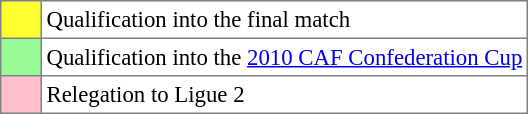<table bgcolor="#f7f8ff" cellpadding="3" cellspacing="0" border="1" style="font-size: 95%; border: gray solid 1px; border-collapse: collapse;text-align:center;">
<tr>
<td style="background: #ffff30;" width="20"></td>
<td bgcolor="#ffffff" align="left">Qualification into the final match</td>
</tr>
<tr>
<td style="background: #98fb98;" width="20"></td>
<td bgcolor="#ffffff" align="left">Qualification into the <a href='#'>2010 CAF Confederation Cup</a></td>
</tr>
<tr>
<td style="background: #ffc0cb;" width="20"></td>
<td bgcolor="#ffffff" align="left">Relegation to Ligue 2</td>
</tr>
</table>
